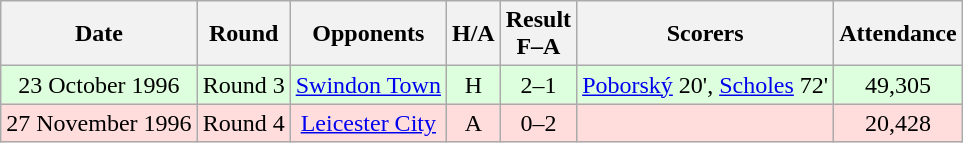<table class="wikitable" style="text-align:center">
<tr>
<th>Date</th>
<th>Round</th>
<th>Opponents</th>
<th>H/A</th>
<th>Result<br>F–A</th>
<th>Scorers</th>
<th>Attendance</th>
</tr>
<tr bgcolor="#ddffdd">
<td>23 October 1996</td>
<td>Round 3</td>
<td><a href='#'>Swindon Town</a></td>
<td>H</td>
<td>2–1</td>
<td><a href='#'>Poborský</a> 20', <a href='#'>Scholes</a> 72'</td>
<td>49,305</td>
</tr>
<tr bgcolor="#ffdddd">
<td>27 November 1996</td>
<td>Round 4</td>
<td><a href='#'>Leicester City</a></td>
<td>A</td>
<td>0–2</td>
<td></td>
<td>20,428</td>
</tr>
</table>
